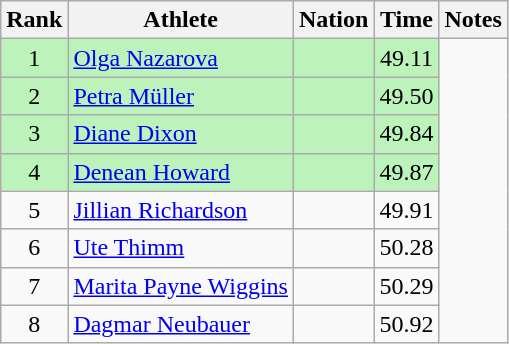<table class="wikitable sortable" style="text-align:center">
<tr>
<th>Rank</th>
<th>Athlete</th>
<th>Nation</th>
<th>Time</th>
<th>Notes</th>
</tr>
<tr style="background:#bbf3bb;">
<td>1</td>
<td align=left><a href='#'>Olga Nazarova</a></td>
<td align=left></td>
<td>49.11</td>
</tr>
<tr style="background:#bbf3bb;">
<td>2</td>
<td align=left><a href='#'>Petra Müller</a></td>
<td align=left></td>
<td>49.50</td>
</tr>
<tr style="background:#bbf3bb;">
<td>3</td>
<td align=left><a href='#'>Diane Dixon</a></td>
<td align=left></td>
<td>49.84</td>
</tr>
<tr style="background:#bbf3bb;">
<td>4</td>
<td align=left><a href='#'>Denean Howard</a></td>
<td align=left></td>
<td>49.87</td>
</tr>
<tr>
<td>5</td>
<td align=left><a href='#'>Jillian Richardson</a></td>
<td align=left></td>
<td>49.91</td>
</tr>
<tr>
<td>6</td>
<td align=left><a href='#'>Ute Thimm</a></td>
<td align=left></td>
<td>50.28</td>
</tr>
<tr>
<td>7</td>
<td align=left><a href='#'>Marita Payne Wiggins</a></td>
<td align=left></td>
<td>50.29</td>
</tr>
<tr>
<td>8</td>
<td align=left><a href='#'>Dagmar Neubauer</a></td>
<td align=left></td>
<td>50.92</td>
</tr>
</table>
